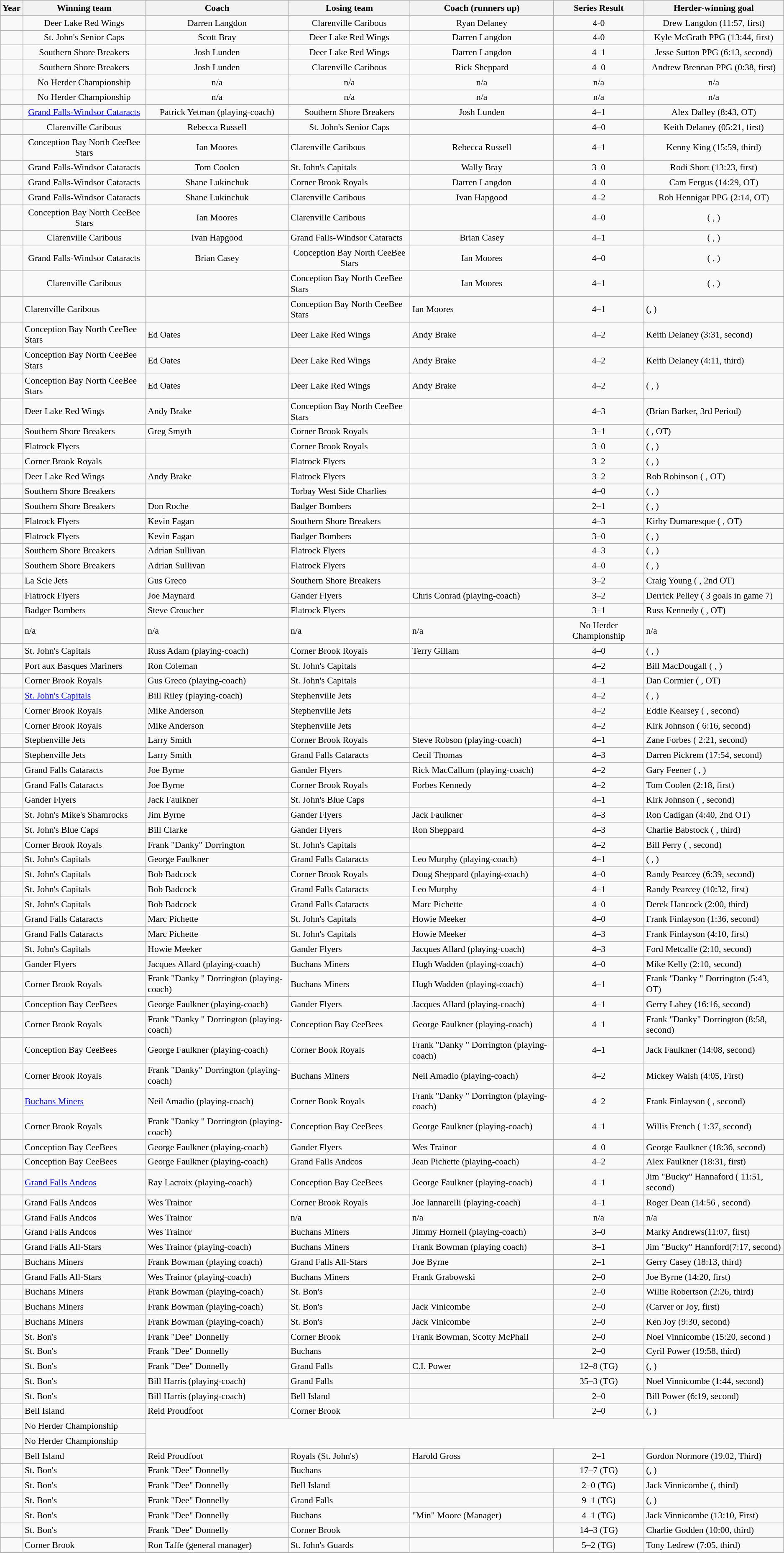<table class="wikitable sortable"  style="font-size:90%">
<tr>
<th>Year</th>
<th>Winning team</th>
<th>Coach</th>
<th>Losing team</th>
<th>Coach (runners up)</th>
<th>Series Result</th>
<th>Herder-winning goal</th>
</tr>
<tr>
<td style="text-align:center;"></td>
<td style="text-align:center;">Deer Lake Red Wings</td>
<td style="text-align:center;">Darren Langdon</td>
<td style="text-align:center;">Clarenville Caribous </td>
<td style="text-align:center;">Ryan Delaney</td>
<td style="text-align:center;">4-0</td>
<td style="text-align:center;">Drew Langdon (11:57, first) </td>
</tr>
<tr>
<td style="text-align:center;"></td>
<td style="text-align:center;">St. John's Senior Caps	  </td>
<td style="text-align:center;">Scott Bray</td>
<td style="text-align:center;">Deer Lake Red Wings </td>
<td style="text-align:center;">Darren Langdon</td>
<td style="text-align:center;">4-0</td>
<td style="text-align:center;">Kyle McGrath PPG (13:44, first) </td>
</tr>
<tr>
<td style="text-align:center;"></td>
<td style="text-align:center;">Southern Shore Breakers  </td>
<td style="text-align:center;">Josh Lunden</td>
<td style="text-align:center;">Deer Lake Red Wings </td>
<td style="text-align:center;">Darren Langdon</td>
<td style="text-align:center;">4–1</td>
<td style="text-align:center;">Jesse Sutton PPG (6:13, second) </td>
</tr>
<tr>
<td style="text-align:center;"></td>
<td style="text-align:center;">Southern Shore Breakers  </td>
<td style="text-align:center;">Josh Lunden</td>
<td style="text-align:center;">Clarenville Caribous  </td>
<td style="text-align:center;">Rick Sheppard</td>
<td style="text-align:center;">4–0</td>
<td style="text-align:center;">Andrew Brennan PPG (0:38, first) </td>
</tr>
<tr>
<td style="text-align:center;"></td>
<td style="text-align:center;">No Herder Championship</td>
<td style="text-align:center;">n/a</td>
<td style="text-align:center;">n/a</td>
<td style="text-align:center;">n/a</td>
<td style="text-align:center;">n/a</td>
<td style="text-align:center;">n/a</td>
</tr>
<tr>
<td style="text-align:center;"></td>
<td style="text-align:center;">No Herder Championship</td>
<td style="text-align:center;">n/a</td>
<td style="text-align:center;">n/a</td>
<td style="text-align:center;">n/a</td>
<td style="text-align:center;">n/a</td>
<td style="text-align:center;">n/a</td>
</tr>
<tr>
<td style="text-align:center;"></td>
<td style="text-align:center;"><a href='#'>Grand Falls-Windsor Cataracts</a> </td>
<td style="text-align:center;">Patrick Yetman (playing-coach)</td>
<td style="text-align:center;">Southern Shore Breakers  </td>
<td style="text-align:center;">Josh Lunden</td>
<td style="text-align:center;">4–1</td>
<td style="text-align:center;">Alex Dalley (8:43, OT) </td>
</tr>
<tr>
<td style="text-align:center;"></td>
<td style="text-align:center;">Clarenville Caribous  </td>
<td style="text-align:center;">Rebecca Russell</td>
<td style="text-align:center;">St. John's Senior Caps </td>
<td></td>
<td style="text-align:center;">4–0</td>
<td style="text-align:center;">Keith Delaney (05:21, first) </td>
</tr>
<tr>
<td style="text-align:center;"></td>
<td style="text-align:center;">Conception Bay North CeeBee Stars </td>
<td style="text-align:center;">Ian Moores</td>
<td>Clarenville Caribous </td>
<td style="text-align:center;">Rebecca Russell</td>
<td style="text-align:center;">4–1</td>
<td style="text-align:center;">Kenny King (15:59, third) </td>
</tr>
<tr>
<td style="text-align:center;"></td>
<td style="text-align:center;">Grand Falls-Windsor Cataracts  </td>
<td style="text-align:center;">Tom Coolen</td>
<td>St. John's Capitals </td>
<td style="text-align:center;">Wally Bray</td>
<td style="text-align:center;">3–0</td>
<td style="text-align:center;">Rodi Short (13:23, first) </td>
</tr>
<tr>
<td style="text-align:center;"></td>
<td style="text-align:center;">Grand Falls-Windsor Cataracts 	 </td>
<td style="text-align:center;">Shane Lukinchuk</td>
<td> Corner Brook Royals</td>
<td style="text-align:center;">Darren Langdon</td>
<td style="text-align:center;">4–0</td>
<td style="text-align:center;">Cam Fergus (14:29, OT) </td>
</tr>
<tr>
<td style="text-align:center;"></td>
<td style="text-align:center;">Grand Falls-Windsor Cataracts 	 </td>
<td style="text-align:center;">Shane Lukinchuk</td>
<td> Clarenville Caribous</td>
<td style="text-align:center;">Ivan Hapgood</td>
<td style="text-align:center;">4–2</td>
<td style="text-align:center;">Rob Hennigar PPG (2:14, OT) </td>
</tr>
<tr>
<td style="text-align:center;"></td>
<td style="text-align:center;">Conception Bay North CeeBee Stars 	 </td>
<td style="text-align:center;">Ian Moores</td>
<td> Clarenville Caribous</td>
<td></td>
<td style="text-align:center;">4–0</td>
<td style="text-align:center;">( , ) </td>
</tr>
<tr>
<td style="text-align:center;"></td>
<td style="text-align:center;">Clarenville Caribous	 </td>
<td style="text-align:center;">Ivan Hapgood</td>
<td> Grand Falls-Windsor Cataracts</td>
<td style="text-align:center;">Brian Casey</td>
<td style="text-align:center;">4–1</td>
<td style="text-align:center;">( , ) </td>
</tr>
<tr>
<td style="text-align:center;"></td>
<td style="text-align:center;">Grand Falls-Windsor Cataracts 	 </td>
<td style="text-align:center;">Brian Casey</td>
<td style="text-align:center;">Conception Bay North CeeBee Stars</td>
<td style="text-align:center;">Ian Moores</td>
<td style="text-align:center;">4–0</td>
<td style="text-align:center;">( , ) </td>
</tr>
<tr>
<td style="text-align:center;"></td>
<td style="text-align:center;">Clarenville Caribous	 </td>
<td></td>
<td> Conception Bay North CeeBee Stars</td>
<td style="text-align:center;">Ian Moores</td>
<td style="text-align:center;">4–1</td>
<td style="text-align:center;">( , ) </td>
</tr>
<tr>
<td style="text-align:center;"></td>
<td>Clarenville Caribous	 </td>
<td></td>
<td> Conception Bay North CeeBee Stars</td>
<td>Ian Moores</td>
<td style="text-align:center;">4–1</td>
<td>(, ) </td>
</tr>
<tr>
<td style="text-align:center;"></td>
<td>Conception Bay North CeeBee Stars 	 </td>
<td>Ed Oates</td>
<td>Deer Lake Red Wings  </td>
<td>Andy Brake</td>
<td style="text-align:center;">4–2</td>
<td>Keith Delaney (3:31, second) </td>
</tr>
<tr>
<td style="text-align:center;"></td>
<td>Conception Bay North CeeBee Stars 		 </td>
<td>Ed Oates</td>
<td>Deer Lake Red Wings  </td>
<td>Andy Brake</td>
<td style="text-align:center;">4–2</td>
<td>Keith Delaney (4:11, third) </td>
</tr>
<tr>
<td style="text-align:center;"></td>
<td>Conception Bay North CeeBee Stars 	 	 </td>
<td>Ed Oates</td>
<td>Deer Lake Red Wings  </td>
<td>Andy Brake</td>
<td style="text-align:center;">4–2</td>
<td>( , ) </td>
</tr>
<tr>
<td style="text-align:center;"></td>
<td>Deer Lake Red Wings  </td>
<td>Andy Brake</td>
<td>Conception Bay North CeeBee Stars  </td>
<td></td>
<td style="text-align:center;">4–3</td>
<td>(Brian Barker, 3rd Period) </td>
</tr>
<tr>
<td style="text-align:center;"></td>
<td>Southern Shore Breakers 	 </td>
<td>Greg Smyth</td>
<td>Corner Brook Royals  </td>
<td></td>
<td style="text-align:center;">3–1</td>
<td>( , OT) </td>
</tr>
<tr>
<td style="text-align:center;"></td>
<td>Flatrock Flyers 	 </td>
<td></td>
<td>Corner Brook Royals  </td>
<td></td>
<td style="text-align:center;">3–0</td>
<td>( , ) </td>
</tr>
<tr>
<td style="text-align:center;"></td>
<td>Corner Brook Royals 	 </td>
<td></td>
<td>Flatrock Flyers</td>
<td></td>
<td style="text-align:center;">3–2</td>
<td>( , ) </td>
</tr>
<tr>
<td style="text-align:center;"></td>
<td>Deer Lake Red Wings </td>
<td>Andy Brake  </td>
<td>Flatrock Flyers</td>
<td></td>
<td style="text-align:center;">3–2</td>
<td>Rob Robinson ( , OT) </td>
</tr>
<tr>
<td style="text-align:center;"></td>
<td>Southern Shore Breakers </td>
<td></td>
<td>Torbay West Side Charlies</td>
<td></td>
<td style="text-align:center;">4–0</td>
<td>( , ) </td>
</tr>
<tr>
<td style="text-align:center;"></td>
<td>Southern Shore Breakers 	 </td>
<td>Don Roche</td>
<td> Badger Bombers</td>
<td></td>
<td style="text-align:center;">2–1</td>
<td>( , ) </td>
</tr>
<tr>
<td style="text-align:center;"></td>
<td>Flatrock Flyers 	 </td>
<td>Kevin Fagan</td>
<td> Southern Shore Breakers</td>
<td></td>
<td style="text-align:center;">4–3</td>
<td>Kirby Dumaresque ( , OT) </td>
</tr>
<tr>
<td style="text-align:center;"></td>
<td>Flatrock Flyers 	 </td>
<td>Kevin Fagan</td>
<td> Badger Bombers</td>
<td></td>
<td style="text-align:center;">3–0</td>
<td>( , ) </td>
</tr>
<tr>
<td style="text-align:center;"></td>
<td>Southern Shore Breakers 	 </td>
<td>Adrian Sullivan</td>
<td> Flatrock Flyers</td>
<td></td>
<td style="text-align:center;">4–3</td>
<td>( , ) </td>
</tr>
<tr>
<td style="text-align:center;"></td>
<td>Southern Shore Breakers 	 </td>
<td>Adrian Sullivan</td>
<td> Flatrock Flyers</td>
<td></td>
<td style="text-align:center;">4–0</td>
<td>( , ) </td>
</tr>
<tr>
<td style="text-align:center;"></td>
<td>La Scie Jets 	 </td>
<td>Gus Greco</td>
<td> Southern Shore Breakers</td>
<td></td>
<td style="text-align:center;">3–2</td>
<td>Craig Young ( , 2nd OT) </td>
</tr>
<tr>
<td style="text-align:center;"></td>
<td>Flatrock Flyers 	 </td>
<td>Joe Maynard</td>
<td> Gander Flyers</td>
<td>Chris Conrad (playing-coach)</td>
<td style="text-align:center;">3–2</td>
<td>Derrick Pelley ( 3 goals in game 7)</td>
</tr>
<tr>
<td style="text-align:center;"></td>
<td>Badger Bombers 	 </td>
<td>Steve Croucher</td>
<td> Flatrock Flyers</td>
<td></td>
<td style="text-align:center;">3–1</td>
<td>Russ Kennedy ( , OT) </td>
</tr>
<tr>
<td style="text-align:center;"></td>
<td>n/a </td>
<td>n/a</td>
<td>n/a  </td>
<td>n/a</td>
<td style="text-align:center;">No Herder Championship</td>
<td>n/a  </td>
</tr>
<tr>
<td style="text-align:center;"></td>
<td>St. John's Capitals </td>
<td>Russ Adam (playing-coach)</td>
<td>Corner Brook Royals</td>
<td>Terry Gillam</td>
<td style="text-align:center;">4–0</td>
<td>( , ) </td>
</tr>
<tr>
<td style="text-align:center;"></td>
<td>Port aux Basques Mariners </td>
<td>Ron Coleman</td>
<td>St. John's Capitals</td>
<td></td>
<td style="text-align:center;">4–2</td>
<td>Bill MacDougall ( , ) </td>
</tr>
<tr>
<td style="text-align:center;"></td>
<td>Corner Brook Royals </td>
<td>Gus Greco (playing-coach)</td>
<td>St. John's Capitals</td>
<td></td>
<td style="text-align:center;">4–1</td>
<td>Dan Cormier ( , OT) </td>
</tr>
<tr>
<td style="text-align:center;"></td>
<td><a href='#'>St. John's Capitals</a> </td>
<td>Bill Riley (playing-coach)</td>
<td>Stephenville Jets</td>
<td></td>
<td style="text-align:center;">4–2</td>
<td>( , ) </td>
</tr>
<tr>
<td style="text-align:center;"></td>
<td>Corner Brook Royals </td>
<td>Mike Anderson</td>
<td>Stephenville Jets</td>
<td></td>
<td style="text-align:center;">4–2</td>
<td>Eddie Kearsey ( , second) </td>
</tr>
<tr>
<td style="text-align:center;"></td>
<td>Corner Brook Royals </td>
<td>Mike Anderson</td>
<td>Stephenville Jets</td>
<td></td>
<td style="text-align:center;">4–2</td>
<td>Kirk Johnson ( 6:16, second) </td>
</tr>
<tr>
<td style="text-align:center;"></td>
<td>Stephenville Jets </td>
<td>Larry Smith</td>
<td>Corner Brook Royals</td>
<td>Steve Robson (playing-coach)</td>
<td style="text-align:center;">4–1</td>
<td>Zane Forbes ( 2:21, second) </td>
</tr>
<tr>
<td style="text-align:center;"></td>
<td>Stephenville Jets </td>
<td>Larry Smith</td>
<td>Grand Falls Cataracts</td>
<td>Cecil Thomas</td>
<td style="text-align:center;">4–3</td>
<td>Darren Pickrem (17:54, second) </td>
</tr>
<tr>
<td style="text-align:center;"></td>
<td>Grand Falls Cataracts </td>
<td>Joe Byrne</td>
<td>Gander Flyers</td>
<td>Rick MacCallum (playing-coach)</td>
<td style="text-align:center;">4–2</td>
<td>Gary Feener ( , ) </td>
</tr>
<tr>
<td style="text-align:center;"></td>
<td>Grand Falls Cataracts </td>
<td>Joe Byrne</td>
<td>Corner Brook Royals </td>
<td>Forbes Kennedy</td>
<td style="text-align:center;">4–2</td>
<td>Tom Coolen (2:18, first) </td>
</tr>
<tr>
<td style="text-align:center;"></td>
<td>Gander Flyers </td>
<td>Jack Faulkner</td>
<td>St. John's Blue Caps </td>
<td></td>
<td style="text-align:center;">4–1</td>
<td>Kirk Johnson ( , second) </td>
</tr>
<tr>
<td style="text-align:center;"></td>
<td>St. John's Mike's Shamrocks </td>
<td>Jim Byrne</td>
<td>Gander Flyers </td>
<td>Jack Faulkner</td>
<td style="text-align:center;">4–3</td>
<td>Ron Cadigan (4:40, 2nd OT) </td>
</tr>
<tr>
<td style="text-align:center;"></td>
<td>St. John's Blue Caps  </td>
<td>Bill Clarke</td>
<td>Gander Flyers  </td>
<td>Ron Sheppard</td>
<td style="text-align:center;">4–3</td>
<td>Charlie Babstock ( , third) </td>
</tr>
<tr>
<td style="text-align:center;"></td>
<td>Corner Brook Royals </td>
<td>Frank "Danky" Dorrington</td>
<td>St. John's Capitals </td>
<td></td>
<td style="text-align:center;">4–2</td>
<td>Bill Perry ( , second) </td>
</tr>
<tr>
<td style="text-align:center;"></td>
<td>St. John's Capitals 	 </td>
<td>George Faulkner</td>
<td> Grand Falls Cataracts</td>
<td>Leo Murphy (playing-coach)</td>
<td style="text-align:center;">4–1</td>
<td>( , ) </td>
</tr>
<tr>
<td style="text-align:center;"></td>
<td>St. John's Capitals 	 </td>
<td>Bob Badcock</td>
<td> Corner Brook Royals</td>
<td>Doug Sheppard (playing-coach)</td>
<td style="text-align:center;">4–0</td>
<td>Randy Pearcey (6:39, second) </td>
</tr>
<tr>
<td style="text-align:center;"></td>
<td>St. John's Capitals </td>
<td>Bob Badcock</td>
<td>Grand Falls Cataracts </td>
<td>Leo Murphy</td>
<td style="text-align:center;">4–1</td>
<td>Randy Pearcey (10:32, first) </td>
</tr>
<tr>
<td style="text-align:center;"></td>
<td>St. John's Capitals 	 </td>
<td>Bob Badcock</td>
<td>Grand Falls Cataracts  </td>
<td>Marc Pichette</td>
<td style="text-align:center;">4–0</td>
<td>Derek Hancock (2:00, third) </td>
</tr>
<tr>
<td style="text-align:center;"></td>
<td>Grand Falls Cataracts 	 </td>
<td>Marc Pichette</td>
<td> St. John's Capitals</td>
<td>Howie Meeker</td>
<td style="text-align:center;">4–0</td>
<td>Frank Finlayson (1:36, second) </td>
</tr>
<tr>
<td style="text-align:center;"></td>
<td>Grand Falls Cataracts 	 </td>
<td>Marc Pichette</td>
<td> St. John's Capitals</td>
<td>Howie Meeker</td>
<td style="text-align:center;">4–3</td>
<td>Frank Finlayson (4:10, first) </td>
</tr>
<tr>
<td style="text-align:center;"></td>
<td>St. John's Capitals 	 </td>
<td>Howie Meeker</td>
<td>Gander Flyers </td>
<td>Jacques Allard (playing-coach)</td>
<td style="text-align:center;">4–3</td>
<td>Ford Metcalfe (2:10, second) </td>
</tr>
<tr>
<td style="text-align:center;"></td>
<td>Gander Flyers 	 </td>
<td>Jacques Allard (playing-coach)</td>
<td>Buchans Miners</td>
<td>Hugh Wadden (playing-coach)</td>
<td style="text-align:center;">4–0</td>
<td>Mike Kelly (2:10, second) </td>
</tr>
<tr>
<td style="text-align:center;"></td>
<td>Corner Brook Royals </td>
<td>Frank "Danky " Dorrington (playing-coach)</td>
<td>Buchans Miners</td>
<td>Hugh Wadden (playing-coach)</td>
<td style="text-align:center;">4–1</td>
<td>Frank "Danky " Dorrington (5:43, OT) </td>
</tr>
<tr>
<td style="text-align:center;"></td>
<td>Conception Bay CeeBees </td>
<td>George Faulkner (playing-coach)</td>
<td>Gander Flyers</td>
<td>Jacques Allard (playing-coach)</td>
<td style="text-align:center;">4–1</td>
<td>Gerry Lahey (16:16, second) </td>
</tr>
<tr>
<td style="text-align:center;"></td>
<td>Corner Brook Royals </td>
<td>Frank "Danky " Dorrington (playing-coach)</td>
<td>Conception Bay CeeBees</td>
<td>George Faulkner (playing-coach)</td>
<td style="text-align:center;">4–1</td>
<td>Frank "Danky" Dorrington (8:58, second) </td>
</tr>
<tr>
<td style="text-align:center;"></td>
<td>Conception Bay CeeBees </td>
<td>George Faulkner (playing-coach)</td>
<td>Corner Book Royals</td>
<td>Frank "Danky " Dorrington (playing-coach)</td>
<td style="text-align:center;">4–1</td>
<td>Jack Faulkner (14:08, second) </td>
</tr>
<tr>
<td style="text-align:center;"></td>
<td>Corner Brook Royals </td>
<td>Frank "Danky" Dorrington (playing-coach)</td>
<td>Buchans Miners</td>
<td>Neil Amadio (playing-coach)</td>
<td style="text-align:center;">4–2</td>
<td>Mickey Walsh (4:05, First) </td>
</tr>
<tr>
<td style="text-align:center;"></td>
<td><a href='#'>Buchans Miners</a> </td>
<td>Neil Amadio (playing-coach)</td>
<td>Corner Book Royals</td>
<td>Frank "Danky " Dorrington (playing-coach)</td>
<td style="text-align:center;">4–2</td>
<td>Frank Finlayson ( , second) </td>
</tr>
<tr>
<td style="text-align:center;"></td>
<td>Corner Brook Royals </td>
<td>Frank "Danky " Dorrington (playing-coach)</td>
<td>Conception Bay CeeBees</td>
<td>George Faulkner (playing-coach)</td>
<td style="text-align:center;">4–1</td>
<td>Willis French ( 1:37, second) </td>
</tr>
<tr>
<td style="text-align:center;"></td>
<td>Conception Bay CeeBees </td>
<td>George Faulkner (playing-coach)</td>
<td>Gander Flyers</td>
<td>Wes Trainor</td>
<td style="text-align:center;">4–0</td>
<td>George Faulkner (18:36, second) </td>
</tr>
<tr>
<td style="text-align:center;"></td>
<td>Conception Bay CeeBees </td>
<td>George Faulkner (playing-coach)</td>
<td>Grand Falls Andcos</td>
<td>Jean Pichette (playing-coach)</td>
<td style="text-align:center;">4–2</td>
<td>Alex Faulkner (18:31, first) </td>
</tr>
<tr>
<td style="text-align:center;"></td>
<td><a href='#'>Grand Falls Andcos</a></td>
<td>Ray Lacroix (playing-coach)</td>
<td>Conception Bay CeeBees</td>
<td>George Faulkner (playing-coach)</td>
<td style="text-align:center;">4–1</td>
<td>Jim "Bucky" Hannaford ( 11:51, second) </td>
</tr>
<tr>
<td style="text-align:center;"></td>
<td>Grand Falls Andcos </td>
<td>Wes Trainor</td>
<td>Corner Brook Royals</td>
<td>Joe Iannarelli (playing-coach)</td>
<td style="text-align:center;">4–1</td>
<td>Roger Dean (14:56 , second) </td>
</tr>
<tr>
<td style="text-align:center;"></td>
<td>Grand Falls Andcos </td>
<td>Wes Trainor</td>
<td>n/a</td>
<td>n/a</td>
<td style="text-align:center;">n/a</td>
<td>n/a  </td>
</tr>
<tr>
<td style="text-align:center;"></td>
<td>Grand Falls Andcos </td>
<td>Wes Trainor</td>
<td>Buchans Miners</td>
<td>Jimmy Hornell (playing-coach)</td>
<td style="text-align:center;">3–0</td>
<td>Marky Andrews(11:07, first) </td>
</tr>
<tr>
<td style="text-align:center;"></td>
<td>Grand Falls All-Stars </td>
<td>Wes Trainor (playing-coach)</td>
<td>Buchans Miners</td>
<td>Frank Bowman (playing coach)</td>
<td style="text-align:center;">3–1</td>
<td>Jim "Bucky" Hannford(7:17, second) </td>
</tr>
<tr>
<td style="text-align:center;"></td>
<td>Buchans Miners</td>
<td>Frank Bowman (playing coach)</td>
<td>Grand Falls All-Stars</td>
<td>Joe Byrne</td>
<td style="text-align:center;">2–1</td>
<td>Gerry Casey (18:13, third) </td>
</tr>
<tr>
<td style="text-align:center;"></td>
<td>Grand Falls All-Stars </td>
<td>Wes Trainor (playing-coach)</td>
<td>Buchans Miners</td>
<td>Frank Grabowski</td>
<td style="text-align:center;">2–0</td>
<td>Joe Byrne (14:20, first) </td>
</tr>
<tr>
<td style="text-align:center;"></td>
<td>Buchans Miners </td>
<td>Frank Bowman (playing-coach)</td>
<td>St. Bon's</td>
<td></td>
<td style="text-align:center;">2–0</td>
<td>Willie Robertson (2:26, third) </td>
</tr>
<tr>
<td style="text-align:center;"></td>
<td>Buchans Miners </td>
<td>Frank Bowman (playing-coach)</td>
<td>St. Bon's</td>
<td>Jack Vinicombe</td>
<td style="text-align:center;">2–0</td>
<td>(Carver or Joy, first) </td>
</tr>
<tr>
<td style="text-align:center;"></td>
<td>Buchans Miners </td>
<td>Frank Bowman (playing-coach)</td>
<td>St. Bon's</td>
<td>Jack Vinicombe</td>
<td style="text-align:center;">2–0</td>
<td>Ken Joy (9:30, second) </td>
</tr>
<tr>
<td style="text-align:center;"></td>
<td>St. Bon's </td>
<td>Frank "Dee" Donnelly</td>
<td>Corner Brook</td>
<td>Frank Bowman, Scotty McPhail</td>
<td style="text-align:center;">2–0</td>
<td>Noel Vinnicombe (15:20, second ) </td>
</tr>
<tr>
<td style="text-align:center;"></td>
<td>St. Bon's </td>
<td>Frank "Dee" Donnelly</td>
<td>Buchans</td>
<td></td>
<td style="text-align:center;">2–0</td>
<td>Cyril Power (19:58, third) </td>
</tr>
<tr>
<td style="text-align:center;"></td>
<td>St. Bon's </td>
<td>Frank "Dee" Donnelly</td>
<td>Grand Falls</td>
<td>C.I. Power</td>
<td style="text-align:center;">12–8 (TG)</td>
<td>(, ) </td>
</tr>
<tr>
<td style="text-align:center;"></td>
<td>St. Bon's </td>
<td>Bill Harris (playing-coach)</td>
<td>Grand Falls</td>
<td></td>
<td style="text-align:center;">35–3 (TG)</td>
<td>Noel Vinnicombe (1:44, second) </td>
</tr>
<tr>
<td style="text-align:center;"></td>
<td>St. Bon's </td>
<td>Bill Harris (playing-coach)</td>
<td>Bell Island</td>
<td></td>
<td style="text-align:center;">2–0</td>
<td>Bill Power (6:19, second) </td>
</tr>
<tr>
<td style="text-align:center;"></td>
<td>Bell Island </td>
<td>Reid Proudfoot</td>
<td>Corner Brook</td>
<td></td>
<td style="text-align:center;">2–0</td>
<td>(, ) </td>
</tr>
<tr>
<td style="text-align:center;"></td>
<td>No Herder Championship</td>
</tr>
<tr>
<td style="text-align:center;"></td>
<td>No Herder Championship</td>
</tr>
<tr>
<td style="text-align:center;"></td>
<td>Bell Island </td>
<td>Reid Proudfoot</td>
<td>Royals (St. John's)</td>
<td>Harold Gross</td>
<td style="text-align:center;">2–1</td>
<td>Gordon Normore (19.02, Third) </td>
</tr>
<tr>
<td style="text-align:center;"></td>
<td>St. Bon's </td>
<td>Frank "Dee" Donnelly</td>
<td>Buchans</td>
<td></td>
<td style="text-align:center;">17–7 (TG)</td>
<td>(, ) </td>
</tr>
<tr>
<td style="text-align:center;"></td>
<td>St. Bon's </td>
<td>Frank "Dee" Donnelly</td>
<td>Bell Island</td>
<td></td>
<td style="text-align:center;">2–0 (TG)</td>
<td>Jack Vinnicombe (, third) </td>
</tr>
<tr>
<td style="text-align:center;"></td>
<td>St. Bon's </td>
<td>Frank "Dee" Donnelly</td>
<td>Grand Falls</td>
<td></td>
<td style="text-align:center;">9–1 (TG)</td>
<td>(, ) </td>
</tr>
<tr>
<td style="text-align:center;"></td>
<td>St. Bon's </td>
<td>Frank "Dee" Donnelly</td>
<td>Buchans</td>
<td>"Min" Moore (Manager)</td>
<td style="text-align:center;">4–1 (TG)</td>
<td>Jack Vinnicombe (13:10, First) </td>
</tr>
<tr>
<td style="text-align:center;"></td>
<td>St. Bon's </td>
<td>Frank "Dee" Donnelly</td>
<td>Corner Brook</td>
<td></td>
<td style="text-align:center;">14–3 (TG)</td>
<td>Charlie Godden (10:00, third) </td>
</tr>
<tr>
<td style="text-align:center;"></td>
<td>Corner Brook 	 </td>
<td>Ron Taffe (general manager)</td>
<td> St. John's Guards</td>
<td></td>
<td style="text-align:center;">5–2 (TG)</td>
<td>Tony Ledrew (7:05, third) </td>
</tr>
</table>
